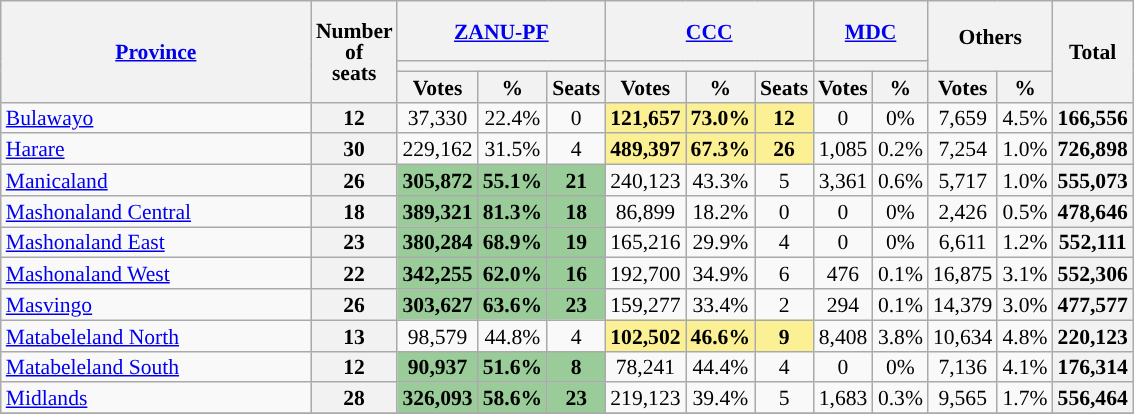<table class="wikitable sortable sort-under" style="text-align:center;font-size:90%;line-height:14px">
<tr style="height:40px;">
<th style="width:200px;" rowspan="3"><a href='#'>Province</a></th>
<th style="width:40px;"  rowspan="3">Number of<br>seats</th>
<th style="width:40px;"  colspan="3"><a href='#'>ZANU-PF</a></th>
<th style="width:40px;"  colspan="3"><a href='#'>CCC</a></th>
<th style="width:40px;"  colspan="2"><a href='#'>MDC</a></th>
<th style="width:40px;" colspan="2" rowspan="2">Others</th>
<th style="width:40px;" rowspan="3">Total</th>
</tr>
<tr>
<th colspan="3" style="background:"></th>
<th colspan="3" style="background:"></th>
<th colspan="2" style="background:"></th>
</tr>
<tr>
<th>Votes</th>
<th>%</th>
<th>Seats</th>
<th>Votes</th>
<th>%</th>
<th>Seats</th>
<th>Votes</th>
<th>%</th>
<th>Votes</th>
<th>%</th>
</tr>
<tr>
<td align="left"><a href='#'>Bulawayo</a></td>
<th>12</th>
<td>37,330</td>
<td>22.4%</td>
<td>0</td>
<th style="background:#fcf094;"><strong>121,657</strong></th>
<th style="background:#fcf094;"><strong>73.0%</strong></th>
<th style="background:#fcf094;"><strong>12</strong></th>
<td>0</td>
<td>0%</td>
<td>7,659</td>
<td>4.5%</td>
<th>166,556</th>
</tr>
<tr>
<td align="left"><a href='#'>Harare</a></td>
<th>30</th>
<td>229,162</td>
<td>31.5%</td>
<td>4</td>
<th style="background:#fcf094;"><strong>489,397</strong></th>
<th style="background:#fcf094;"><strong>67.3%</strong></th>
<th style="background:#fcf094;"><strong>26</strong></th>
<td>1,085</td>
<td>0.2%</td>
<td>7,254</td>
<td>1.0%</td>
<th>726,898</th>
</tr>
<tr>
<td align="left"><a href='#'>Manicaland</a></td>
<th>26</th>
<th style="background:#99cc99;"><strong>305,872</strong></th>
<th style="background:#99cc99;"><strong>55.1%</strong></th>
<th style="background:#99cc99;"><strong>21</strong></th>
<td>240,123</td>
<td>43.3%</td>
<td>5</td>
<td>3,361</td>
<td>0.6%</td>
<td>5,717</td>
<td>1.0%</td>
<th>555,073</th>
</tr>
<tr>
<td align="left"><a href='#'>Mashonaland Central</a></td>
<th>18</th>
<th style="background:#99cc99;"><strong>389,321</strong></th>
<th style="background:#99cc99;"><strong>81.3%</strong></th>
<th style="background:#99cc99;"><strong>18</strong></th>
<td>86,899</td>
<td>18.2%</td>
<td>0</td>
<td>0</td>
<td>0%</td>
<td>2,426</td>
<td>0.5%</td>
<th>478,646</th>
</tr>
<tr>
<td align="left"><a href='#'>Mashonaland East</a></td>
<th>23</th>
<th style="background:#99cc99;"><strong>380,284</strong></th>
<th style="background:#99cc99;"><strong>68.9%</strong></th>
<th style="background:#99cc99;"><strong>19</strong></th>
<td>165,216</td>
<td>29.9%</td>
<td>4</td>
<td>0</td>
<td>0%</td>
<td>6,611</td>
<td>1.2%</td>
<th>552,111</th>
</tr>
<tr>
<td align="left"><a href='#'>Mashonaland West</a></td>
<th>22</th>
<th style="background:#99cc99;"><strong>342,255</strong></th>
<th style="background:#99cc99;"><strong>62.0%</strong></th>
<th style="background:#99cc99;"><strong>16</strong></th>
<td>192,700</td>
<td>34.9%</td>
<td>6</td>
<td>476</td>
<td>0.1%</td>
<td>16,875</td>
<td>3.1%</td>
<th>552,306</th>
</tr>
<tr>
<td align="left"><a href='#'>Masvingo</a></td>
<th>26</th>
<th style="background:#99cc99;"><strong>303,627</strong></th>
<th style="background:#99cc99;"><strong>63.6%</strong></th>
<th style="background:#99cc99;"><strong>23</strong></th>
<td>159,277</td>
<td>33.4%</td>
<td>2</td>
<td>294</td>
<td>0.1%</td>
<td>14,379</td>
<td>3.0%</td>
<th>477,577</th>
</tr>
<tr>
<td align="left"><a href='#'>Matabeleland North</a></td>
<th>13</th>
<td>98,579</td>
<td>44.8%</td>
<td>4</td>
<th style="background:#fcf094;"><strong>102,502</strong></th>
<th style="background:#fcf094;"><strong>46.6%</strong></th>
<th style="background:#fcf094;"><strong>9</strong></th>
<td>8,408</td>
<td>3.8%</td>
<td>10,634</td>
<td>4.8%</td>
<th>220,123</th>
</tr>
<tr>
<td align="left"><a href='#'>Matabeleland South</a></td>
<th>12</th>
<th style="background:#99cc99;"><strong>90,937</strong></th>
<th style="background:#99cc99;"><strong>51.6%</strong></th>
<th style="background:#99cc99;"><strong>8</strong></th>
<td>78,241</td>
<td>44.4%</td>
<td>4</td>
<td>0</td>
<td>0%</td>
<td>7,136</td>
<td>4.1%</td>
<th>176,314</th>
</tr>
<tr>
<td align="left"><a href='#'>Midlands</a></td>
<th>28</th>
<th style="background:#99cc99;"><strong>326,093</strong></th>
<th style="background:#99cc99;"><strong>58.6%</strong></th>
<th style="background:#99cc99;"><strong>23</strong></th>
<td>219,123</td>
<td>39.4%</td>
<td>5</td>
<td>1,683</td>
<td>0.3%</td>
<td>9,565</td>
<td>1.7%</td>
<th>556,464</th>
</tr>
<tr>
</tr>
</table>
